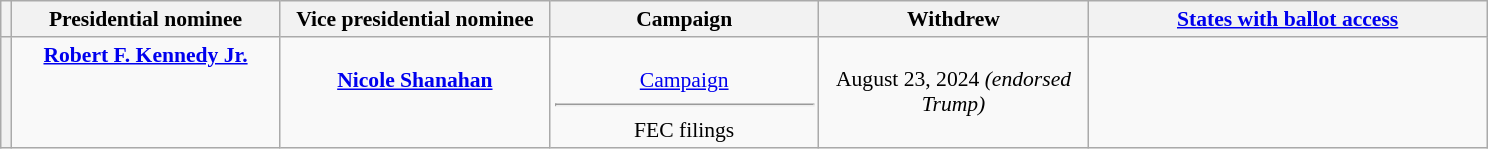<table class="wikitable sortable" style="text-align:center; font-size:90%">
<tr>
<th></th>
<th style="width:12em;">Presidential nominee</th>
<th style="width:12em;">Vice presidential nominee</th>
<th style="width:12em;">Campaign</th>
<th style="width:12em;">Withdrew</th>
<th style="width:18em;"><a href='#'>States with ballot access</a></th>
</tr>
<tr>
<th></th>
<td style="vertical-align:top;"><strong><a href='#'>Robert F. Kennedy Jr.</a></strong><br></td>
<td style="vertical-align:top;"> <br><strong><a href='#'>Nicole Shanahan</a></strong><br></td>
<td><br> <a href='#'>Campaign</a><hr>FEC filings<br></td>
<td>August 23, 2024 <em>(endorsed Trump)</em><br></td>
<td></td>
</tr>
</table>
